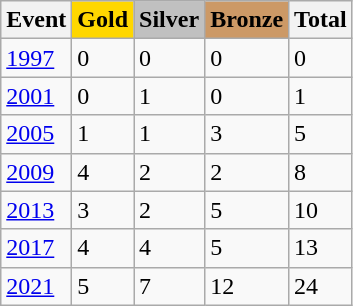<table class="wikitable">
<tr>
<th>Event</th>
<td style="background:gold; font-weight:bold;">Gold</td>
<td style="background:silver; font-weight:bold;">Silver</td>
<td style="background:#c96; font-weight:bold;">Bronze</td>
<th>Total</th>
</tr>
<tr>
<td><a href='#'>1997</a></td>
<td>0</td>
<td>0</td>
<td>0</td>
<td>0</td>
</tr>
<tr>
<td><a href='#'>2001</a></td>
<td>0</td>
<td>1</td>
<td>0</td>
<td>1</td>
</tr>
<tr>
<td><a href='#'>2005</a></td>
<td>1</td>
<td>1</td>
<td>3</td>
<td>5</td>
</tr>
<tr>
<td><a href='#'>2009</a></td>
<td>4</td>
<td>2</td>
<td>2</td>
<td>8</td>
</tr>
<tr>
<td><a href='#'>2013</a></td>
<td>3</td>
<td>2</td>
<td>5</td>
<td>10</td>
</tr>
<tr>
<td><a href='#'>2017</a></td>
<td>4</td>
<td>4</td>
<td>5</td>
<td>13</td>
</tr>
<tr>
<td><a href='#'>2021</a></td>
<td>5</td>
<td>7</td>
<td>12</td>
<td>24</td>
</tr>
</table>
